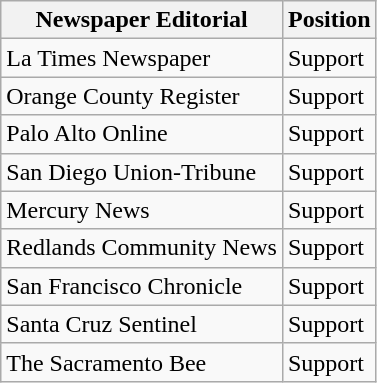<table class="wikitable">
<tr>
<th>Newspaper Editorial</th>
<th>Position</th>
</tr>
<tr>
<td>La Times Newspaper</td>
<td>Support</td>
</tr>
<tr>
<td>Orange County Register</td>
<td>Support</td>
</tr>
<tr>
<td>Palo Alto Online</td>
<td>Support</td>
</tr>
<tr>
<td>San Diego Union-Tribune</td>
<td>Support</td>
</tr>
<tr>
<td>Mercury News</td>
<td>Support</td>
</tr>
<tr>
<td>Redlands Community News</td>
<td>Support</td>
</tr>
<tr>
<td>San Francisco Chronicle</td>
<td>Support</td>
</tr>
<tr>
<td>Santa Cruz Sentinel</td>
<td>Support</td>
</tr>
<tr>
<td>The Sacramento Bee</td>
<td>Support</td>
</tr>
</table>
